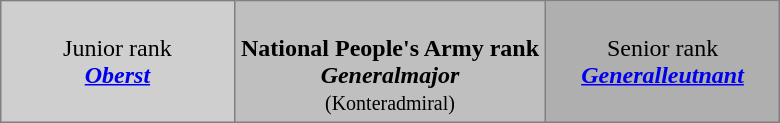<table class="toccolours" border="1" cellpadding="4" cellspacing="0" style="border-collapse: collapse; margin: 0.5em auto; clear: both;">
<tr>
<td width="30%" align="center" style="background:#cfcfcf;">Junior rank<br><strong><em><a href='#'>Oberst</a></em></strong></td>
<td width="40%" align="center" style="background:#bfbfbf;"><br><strong>National People's Army rank</strong><br><strong><em>Generalmajor</em></strong><br><small>(Konteradmiral)</small></td>
<td width="30%" align="center" style="background:#afafaf;">Senior rank<br><strong><em><a href='#'>Generalleutnant</a></em></strong></td>
</tr>
</table>
